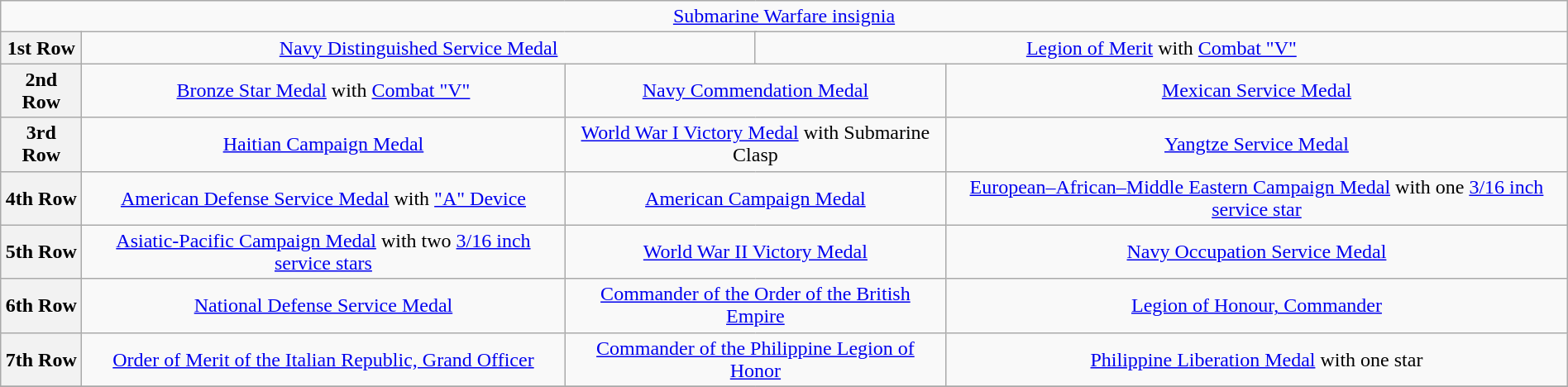<table class="wikitable" style="margin:1em auto; text-align:center;">
<tr>
<td colspan="17"><a href='#'>Submarine Warfare insignia</a></td>
</tr>
<tr>
<th>1st Row</th>
<td colspan="7"><a href='#'>Navy Distinguished Service Medal</a></td>
<td colspan="8"><a href='#'>Legion of Merit</a> with <a href='#'>Combat "V"</a></td>
</tr>
<tr>
<th>2nd Row</th>
<td colspan="4"><a href='#'>Bronze Star Medal</a> with <a href='#'>Combat "V"</a></td>
<td colspan="4"><a href='#'>Navy Commendation Medal</a></td>
<td colspan="4"><a href='#'>Mexican Service Medal</a></td>
</tr>
<tr>
<th>3rd Row</th>
<td colspan="4"><a href='#'>Haitian Campaign Medal</a></td>
<td colspan="4"><a href='#'>World War I Victory Medal</a> with Submarine Clasp</td>
<td colspan="4"><a href='#'>Yangtze Service Medal</a></td>
</tr>
<tr>
<th>4th Row</th>
<td colspan="4"><a href='#'>American Defense Service Medal</a> with <a href='#'>"A" Device</a></td>
<td colspan="4"><a href='#'>American Campaign Medal</a></td>
<td colspan="4"><a href='#'>European–African–Middle Eastern Campaign Medal</a> with one <a href='#'>3/16 inch service star</a></td>
</tr>
<tr>
<th>5th Row</th>
<td colspan="4"><a href='#'>Asiatic-Pacific Campaign Medal</a> with two <a href='#'>3/16 inch service stars</a></td>
<td colspan="4"><a href='#'>World War II Victory Medal</a></td>
<td colspan="4"><a href='#'>Navy Occupation Service Medal</a></td>
</tr>
<tr>
<th>6th Row</th>
<td colspan="4"><a href='#'>National Defense Service Medal</a></td>
<td colspan="4"><a href='#'>Commander of the Order of the British Empire</a></td>
<td colspan="4"><a href='#'>Legion of Honour, Commander</a></td>
</tr>
<tr>
<th>7th Row</th>
<td colspan="4"><a href='#'>Order of Merit of the Italian Republic, Grand Officer</a></td>
<td colspan="4"><a href='#'>Commander of the Philippine Legion of Honor</a></td>
<td colspan="4"><a href='#'>Philippine Liberation Medal</a> with one star</td>
</tr>
<tr>
</tr>
</table>
